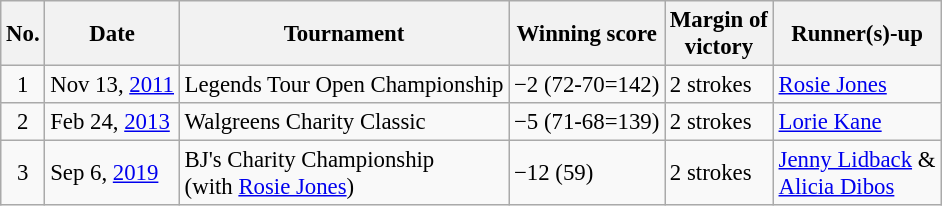<table class="wikitable" style="font-size:95%;">
<tr>
<th>No.</th>
<th>Date</th>
<th>Tournament</th>
<th>Winning score</th>
<th>Margin of<br>victory</th>
<th>Runner(s)-up</th>
</tr>
<tr>
<td align=center>1</td>
<td>Nov 13, <a href='#'>2011</a></td>
<td>Legends Tour Open Championship</td>
<td>−2 (72-70=142)</td>
<td>2 strokes</td>
<td> <a href='#'>Rosie Jones</a></td>
</tr>
<tr>
<td align=center>2</td>
<td>Feb 24, <a href='#'>2013</a></td>
<td>Walgreens Charity Classic</td>
<td>−5 (71-68=139)</td>
<td>2 strokes</td>
<td> <a href='#'>Lorie Kane</a></td>
</tr>
<tr>
<td align=center>3</td>
<td>Sep 6, <a href='#'>2019</a></td>
<td>BJ's Charity Championship<br>(with <a href='#'>Rosie Jones</a>)</td>
<td>−12 (59)</td>
<td>2 strokes</td>
<td>  <a href='#'>Jenny Lidback</a> &<br> <a href='#'>Alicia Dibos</a></td>
</tr>
</table>
